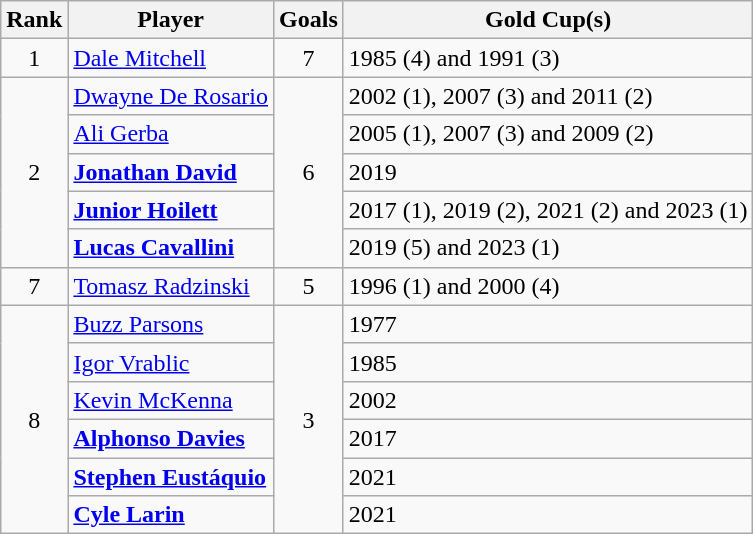<table class="wikitable" style="text-align: left;">
<tr>
<th>Rank</th>
<th>Player</th>
<th>Goals</th>
<th>Gold Cup(s)</th>
</tr>
<tr>
<td align=center>1</td>
<td><a href='#'>Dale Mitchell</a></td>
<td align=center>7</td>
<td>1985 (4) and 1991 (3)</td>
</tr>
<tr>
<td rowspan=5 align=center>2</td>
<td><a href='#'>Dwayne De Rosario</a></td>
<td rowspan=5 align=center>6</td>
<td>2002 (1), 2007 (3) and 2011 (2)</td>
</tr>
<tr>
<td><a href='#'>Ali Gerba</a></td>
<td>2005 (1), 2007 (3) and 2009 (2)</td>
</tr>
<tr>
<td><strong><a href='#'>Jonathan David</a></strong></td>
<td>2019</td>
</tr>
<tr>
<td><strong><a href='#'>Junior Hoilett</a></strong></td>
<td>2017 (1), 2019 (2), 2021 (2) and 2023 (1)</td>
</tr>
<tr>
<td><strong><a href='#'>Lucas Cavallini</a></strong></td>
<td>2019 (5) and 2023 (1)</td>
</tr>
<tr>
<td rowspan=1 align=center>7</td>
<td><a href='#'>Tomasz Radzinski</a></td>
<td align=center>5</td>
<td>1996 (1) and 2000 (4)</td>
</tr>
<tr>
<td rowspan=6 align=center>8</td>
<td><a href='#'>Buzz Parsons</a></td>
<td rowspan=6 align=center>3</td>
<td>1977</td>
</tr>
<tr>
<td><a href='#'>Igor Vrablic</a></td>
<td>1985</td>
</tr>
<tr>
<td><a href='#'>Kevin McKenna</a></td>
<td>2002</td>
</tr>
<tr>
<td><strong><a href='#'>Alphonso Davies</a></strong></td>
<td>2017</td>
</tr>
<tr>
<td><strong><a href='#'>Stephen Eustáquio</a></strong></td>
<td>2021</td>
</tr>
<tr>
<td><strong><a href='#'>Cyle Larin</a></strong></td>
<td>2021</td>
</tr>
</table>
